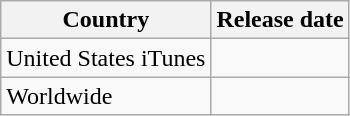<table class="wikitable">
<tr>
<th>Country</th>
<th>Release date</th>
</tr>
<tr>
<td>United States iTunes</td>
<td></td>
</tr>
<tr>
<td>Worldwide</td>
<td></td>
</tr>
</table>
